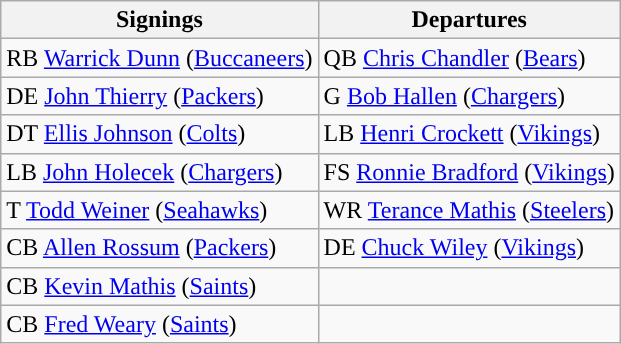<table class="wikitable">
<tr>
<th>Signings</th>
<th>Departures</th>
</tr>
<tr>
<td>RB <a href='#'>Warrick Dunn</a> (<a href='#'>Buccaneers</a>)</td>
<td>QB <a href='#'>Chris Chandler</a> (<a href='#'>Bears</a>)</td>
</tr>
<tr>
<td>DE <a href='#'>John Thierry</a> (<a href='#'>Packers</a>)</td>
<td>G <a href='#'>Bob Hallen</a> (<a href='#'>Chargers</a>)</td>
</tr>
<tr>
<td>DT <a href='#'>Ellis Johnson</a> (<a href='#'>Colts</a>)</td>
<td>LB <a href='#'>Henri Crockett</a> (<a href='#'>Vikings</a>)</td>
</tr>
<tr>
<td>LB <a href='#'>John Holecek</a> (<a href='#'>Chargers</a>)</td>
<td>FS <a href='#'>Ronnie Bradford</a> (<a href='#'>Vikings</a>)</td>
</tr>
<tr>
<td>T <a href='#'>Todd Weiner</a> (<a href='#'>Seahawks</a>)</td>
<td>WR <a href='#'>Terance Mathis</a> (<a href='#'>Steelers</a>)</td>
</tr>
<tr>
<td>CB <a href='#'>Allen Rossum</a> (<a href='#'>Packers</a>)</td>
<td>DE <a href='#'>Chuck Wiley</a> (<a href='#'>Vikings</a>)</td>
</tr>
<tr>
<td>CB <a href='#'>Kevin Mathis</a> (<a href='#'>Saints</a>)</td>
<td></td>
</tr>
<tr>
<td>CB <a href='#'>Fred Weary</a> (<a href='#'>Saints</a>)</td>
<td></td>
</tr>
</table>
